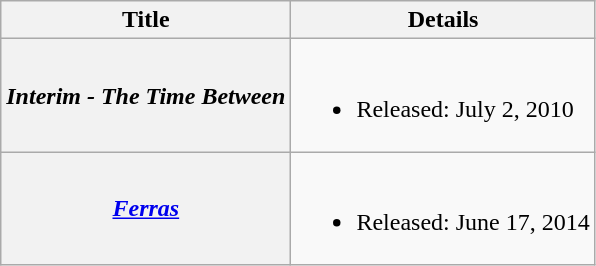<table class="wikitable plainrowheaders">
<tr>
<th>Title</th>
<th>Details</th>
</tr>
<tr>
<th scope="row"><em>Interim - The Time Between</em></th>
<td><br><ul><li>Released: July 2, 2010</li></ul></td>
</tr>
<tr>
<th scope="row"><em><a href='#'>Ferras</a></em></th>
<td><br><ul><li>Released: June 17, 2014</li></ul></td>
</tr>
</table>
